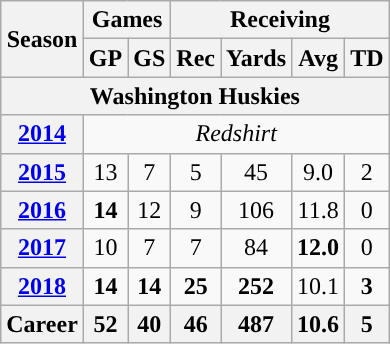<table class="wikitable sortable" style="text-align:center;">
<tr>
<th rowspan="2">Season</th>
<th colspan="2">Games</th>
<th colspan="4">Receiving</th>
</tr>
<tr>
<th>GP</th>
<th>GS</th>
<th>Rec</th>
<th>Yards</th>
<th>Avg</th>
<th>TD</th>
</tr>
<tr>
<th colspan="8">Washington Huskies</th>
</tr>
<tr>
<th><a href='#'>2014</a></th>
<td colspan="8"><em>Redshirt </em></td>
</tr>
<tr>
<th><a href='#'>2015</a></th>
<td>13</td>
<td>7</td>
<td>5</td>
<td>45</td>
<td>9.0</td>
<td>2</td>
</tr>
<tr>
<th><a href='#'>2016</a></th>
<td><strong>14</strong></td>
<td>12</td>
<td>9</td>
<td>106</td>
<td>11.8</td>
<td>0</td>
</tr>
<tr>
<th><a href='#'>2017</a></th>
<td>10</td>
<td>7</td>
<td>7</td>
<td>84</td>
<td><strong>12.0</strong></td>
<td>0</td>
</tr>
<tr>
<th><a href='#'>2018</a></th>
<td><strong>14</strong></td>
<td><strong>14</strong></td>
<td><strong>25</strong></td>
<td><strong>252</strong></td>
<td>10.1</td>
<td><strong>3</strong></td>
</tr>
<tr>
<th>Career</th>
<th>52</th>
<th>40</th>
<th>46</th>
<th>487</th>
<th>10.6</th>
<th>5</th>
</tr>
</table>
